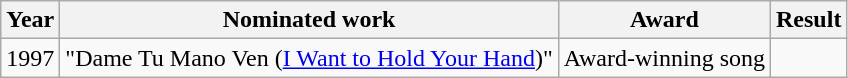<table class="wikitable">
<tr>
<th>Year</th>
<th>Nominated work</th>
<th>Award</th>
<th>Result</th>
</tr>
<tr>
<td align=center>1997</td>
<td>"Dame Tu Mano Ven (<a href='#'>I Want to Hold Your Hand</a>)"</td>
<td>Award-winning song</td>
<td></td>
</tr>
</table>
